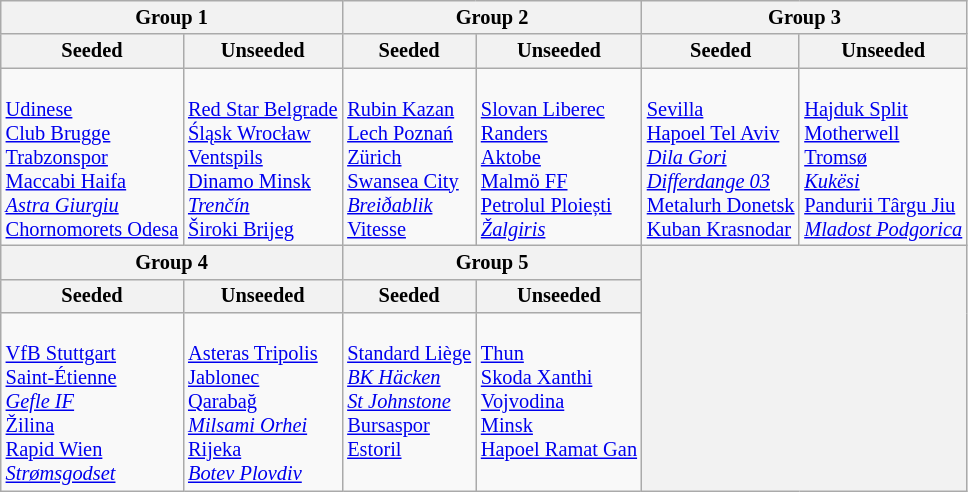<table class="wikitable" style="font-size:85%">
<tr>
<th colspan=2>Group 1</th>
<th colspan=2>Group 2</th>
<th colspan=2>Group 3</th>
</tr>
<tr>
<th>Seeded</th>
<th>Unseeded</th>
<th>Seeded</th>
<th>Unseeded</th>
<th>Seeded</th>
<th>Unseeded</th>
</tr>
<tr>
<td valign=top><br> <a href='#'>Udinese</a><br>
 <a href='#'>Club Brugge</a><br>
 <a href='#'>Trabzonspor</a><br>
 <a href='#'>Maccabi Haifa</a><br>
 <em><a href='#'>Astra Giurgiu</a></em><br>
 <a href='#'>Chornomorets Odesa</a></td>
<td valign=top><br> <a href='#'>Red Star Belgrade</a><br>
 <a href='#'>Śląsk Wrocław</a><br>
 <a href='#'>Ventspils</a><br>
 <a href='#'>Dinamo Minsk</a><br>
 <em><a href='#'>Trenčín</a></em><br>
 <a href='#'>Široki Brijeg</a></td>
<td valign=top><br> <a href='#'>Rubin Kazan</a><br>
 <a href='#'>Lech Poznań</a><br>
 <a href='#'>Zürich</a><br>
 <a href='#'>Swansea City</a><br>
 <em><a href='#'>Breiðablik</a></em><br>
 <a href='#'>Vitesse</a></td>
<td valign=top><br> <a href='#'>Slovan Liberec</a><br>
 <a href='#'>Randers</a><br>
 <a href='#'>Aktobe</a><br>
 <a href='#'>Malmö FF</a><br>
 <a href='#'>Petrolul Ploiești</a><br>
 <em><a href='#'>Žalgiris</a></em></td>
<td valign=top><br> <a href='#'>Sevilla</a><br>
 <a href='#'>Hapoel Tel Aviv</a><br>
 <em><a href='#'>Dila Gori</a></em><br>
 <em><a href='#'>Differdange 03</a></em><br>
 <a href='#'>Metalurh Donetsk</a><br>
 <a href='#'>Kuban Krasnodar</a></td>
<td valign=top><br> <a href='#'>Hajduk Split</a><br>
 <a href='#'>Motherwell</a><br>
 <a href='#'>Tromsø</a><br>
 <em><a href='#'>Kukësi</a></em><br>
 <a href='#'>Pandurii Târgu Jiu</a><br>
 <em><a href='#'>Mladost Podgorica</a></em></td>
</tr>
<tr>
<th colspan=2>Group 4</th>
<th colspan=2>Group 5</th>
<th rowspan=3 colspan=2></th>
</tr>
<tr>
<th>Seeded</th>
<th>Unseeded</th>
<th>Seeded</th>
<th>Unseeded</th>
</tr>
<tr>
<td valign=top><br> <a href='#'>VfB Stuttgart</a><br>
 <a href='#'>Saint-Étienne</a><br>
 <em><a href='#'>Gefle IF</a></em><br>
 <a href='#'>Žilina</a><br>
 <a href='#'>Rapid Wien</a><br>
 <em><a href='#'>Strømsgodset</a></em></td>
<td valign=top><br> <a href='#'>Asteras Tripolis</a><br>
 <a href='#'>Jablonec</a><br>
 <a href='#'>Qarabağ</a><br>
 <em><a href='#'>Milsami Orhei</a></em><br>
 <a href='#'>Rijeka</a><br>
 <em><a href='#'>Botev Plovdiv</a></em><br></td>
<td valign=top><br> <a href='#'>Standard Liège</a><br>
 <em><a href='#'>BK Häcken</a></em><br>
 <em><a href='#'>St Johnstone</a></em><br>
 <a href='#'>Bursaspor</a><br>
 <a href='#'>Estoril</a></td>
<td valign=top><br> <a href='#'>Thun</a><br>
 <a href='#'>Skoda Xanthi</a><br>
 <a href='#'>Vojvodina</a><br>
 <a href='#'>Minsk</a><br>
 <a href='#'>Hapoel Ramat Gan</a></td>
</tr>
</table>
